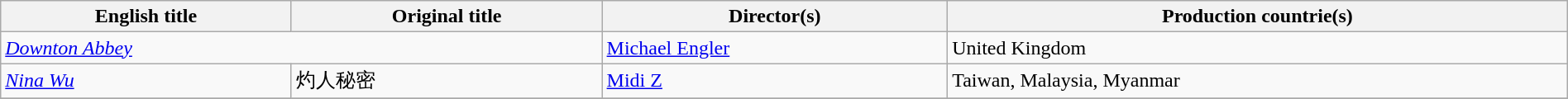<table class="sortable wikitable" style="width:100%; margin-bottom:4px">
<tr>
<th scope="col">English title</th>
<th scope="col">Original title</th>
<th scope="col">Director(s)</th>
<th scope="col">Production countrie(s)</th>
</tr>
<tr>
<td colspan="2"><em><a href='#'>Downton Abbey</a></em></td>
<td><a href='#'>Michael Engler</a></td>
<td>United Kingdom</td>
</tr>
<tr>
<td><em><a href='#'>Nina Wu</a></em></td>
<td>灼人秘密</td>
<td><a href='#'>Midi Z</a></td>
<td>Taiwan, Malaysia, Myanmar</td>
</tr>
<tr>
</tr>
</table>
